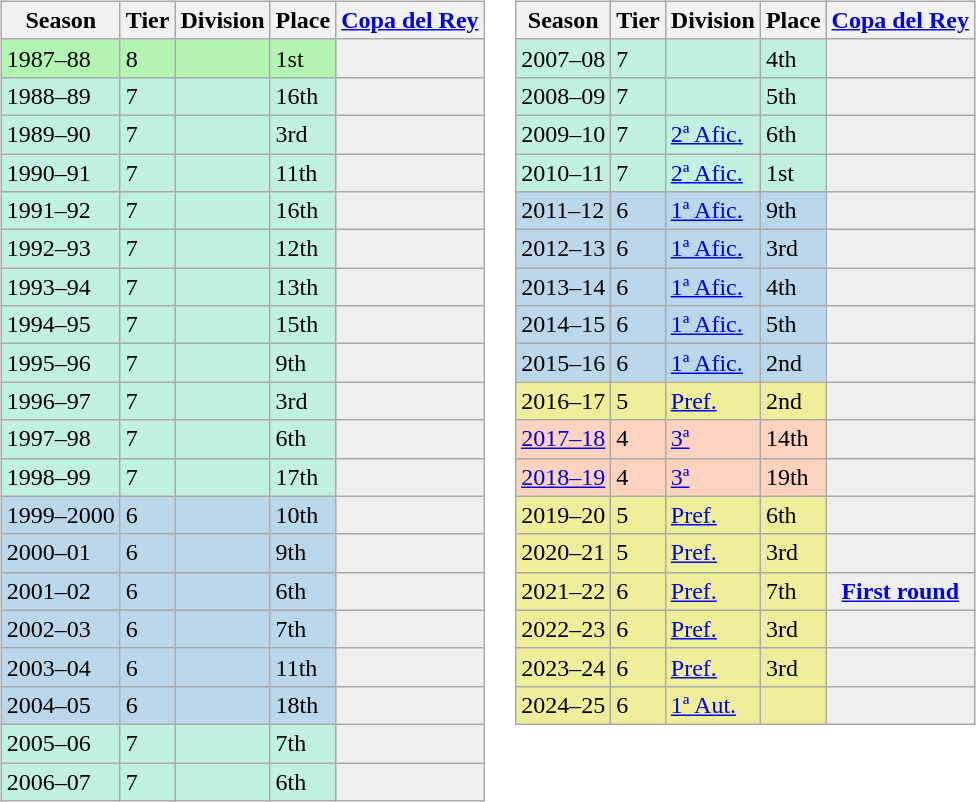<table>
<tr>
<td valign="top" width=0%><br><table class="wikitable">
<tr style="background:#f0f6fa;">
<th>Season</th>
<th>Tier</th>
<th>Division</th>
<th>Place</th>
<th><a href='#'>Copa del Rey</a></th>
</tr>
<tr>
<td style="background:#B3F5B3;">1987–88</td>
<td style="background:#B3F5B3;">8</td>
<td style="background:#B3F5B3;"></td>
<td style="background:#B3F5B3;">1st</td>
<th style="background:#efefef;"></th>
</tr>
<tr>
<td style="background:#C0F2DF;">1988–89</td>
<td style="background:#C0F2DF;">7</td>
<td style="background:#C0F2DF;"></td>
<td style="background:#C0F2DF;">16th</td>
<th style="background:#efefef;"></th>
</tr>
<tr>
<td style="background:#C0F2DF;">1989–90</td>
<td style="background:#C0F2DF;">7</td>
<td style="background:#C0F2DF;"></td>
<td style="background:#C0F2DF;">3rd</td>
<th style="background:#efefef;"></th>
</tr>
<tr>
<td style="background:#C0F2DF;">1990–91</td>
<td style="background:#C0F2DF;">7</td>
<td style="background:#C0F2DF;"></td>
<td style="background:#C0F2DF;">11th</td>
<th style="background:#efefef;"></th>
</tr>
<tr>
<td style="background:#C0F2DF;">1991–92</td>
<td style="background:#C0F2DF;">7</td>
<td style="background:#C0F2DF;"></td>
<td style="background:#C0F2DF;">16th</td>
<th style="background:#efefef;"></th>
</tr>
<tr>
<td style="background:#C0F2DF;">1992–93</td>
<td style="background:#C0F2DF;">7</td>
<td style="background:#C0F2DF;"></td>
<td style="background:#C0F2DF;">12th</td>
<th style="background:#efefef;"></th>
</tr>
<tr>
<td style="background:#C0F2DF;">1993–94</td>
<td style="background:#C0F2DF;">7</td>
<td style="background:#C0F2DF;"></td>
<td style="background:#C0F2DF;">13th</td>
<th style="background:#efefef;"></th>
</tr>
<tr>
<td style="background:#C0F2DF;">1994–95</td>
<td style="background:#C0F2DF;">7</td>
<td style="background:#C0F2DF;"></td>
<td style="background:#C0F2DF;">15th</td>
<th style="background:#efefef;"></th>
</tr>
<tr>
<td style="background:#C0F2DF;">1995–96</td>
<td style="background:#C0F2DF;">7</td>
<td style="background:#C0F2DF;"></td>
<td style="background:#C0F2DF;">9th</td>
<th style="background:#efefef;"></th>
</tr>
<tr>
<td style="background:#C0F2DF;">1996–97</td>
<td style="background:#C0F2DF;">7</td>
<td style="background:#C0F2DF;"></td>
<td style="background:#C0F2DF;">3rd</td>
<th style="background:#efefef;"></th>
</tr>
<tr>
<td style="background:#C0F2DF;">1997–98</td>
<td style="background:#C0F2DF;">7</td>
<td style="background:#C0F2DF;"></td>
<td style="background:#C0F2DF;">6th</td>
<th style="background:#efefef;"></th>
</tr>
<tr>
<td style="background:#C0F2DF;">1998–99</td>
<td style="background:#C0F2DF;">7</td>
<td style="background:#C0F2DF;"></td>
<td style="background:#C0F2DF;">17th</td>
<th style="background:#efefef;"></th>
</tr>
<tr>
<td style="background:#BBD7EC;">1999–2000</td>
<td style="background:#BBD7EC;">6</td>
<td style="background:#BBD7EC;"></td>
<td style="background:#BBD7EC;">10th</td>
<th style="background:#efefef;"></th>
</tr>
<tr>
<td style="background:#BBD7EC;">2000–01</td>
<td style="background:#BBD7EC;">6</td>
<td style="background:#BBD7EC;"></td>
<td style="background:#BBD7EC;">9th</td>
<th style="background:#efefef;"></th>
</tr>
<tr>
<td style="background:#BBD7EC;">2001–02</td>
<td style="background:#BBD7EC;">6</td>
<td style="background:#BBD7EC;"></td>
<td style="background:#BBD7EC;">6th</td>
<th style="background:#efefef;"></th>
</tr>
<tr>
<td style="background:#BBD7EC;">2002–03</td>
<td style="background:#BBD7EC;">6</td>
<td style="background:#BBD7EC;"></td>
<td style="background:#BBD7EC;">7th</td>
<th style="background:#efefef;"></th>
</tr>
<tr>
<td style="background:#BBD7EC;">2003–04</td>
<td style="background:#BBD7EC;">6</td>
<td style="background:#BBD7EC;"></td>
<td style="background:#BBD7EC;">11th</td>
<th style="background:#efefef;"></th>
</tr>
<tr>
<td style="background:#BBD7EC;">2004–05</td>
<td style="background:#BBD7EC;">6</td>
<td style="background:#BBD7EC;"></td>
<td style="background:#BBD7EC;">18th</td>
<th style="background:#efefef;"></th>
</tr>
<tr>
<td style="background:#C0F2DF;">2005–06</td>
<td style="background:#C0F2DF;">7</td>
<td style="background:#C0F2DF;"></td>
<td style="background:#C0F2DF;">7th</td>
<th style="background:#efefef;"></th>
</tr>
<tr>
<td style="background:#C0F2DF;">2006–07</td>
<td style="background:#C0F2DF;">7</td>
<td style="background:#C0F2DF;"></td>
<td style="background:#C0F2DF;">6th</td>
<th style="background:#efefef;"></th>
</tr>
</table>
</td>
<td valign="top" width=0%><br><table class="wikitable">
<tr style="background:#f0f6fa;">
<th>Season</th>
<th>Tier</th>
<th>Division</th>
<th>Place</th>
<th><a href='#'>Copa del Rey</a></th>
</tr>
<tr>
<td style="background:#C0F2DF;">2007–08</td>
<td style="background:#C0F2DF;">7</td>
<td style="background:#C0F2DF;"></td>
<td style="background:#C0F2DF;">4th</td>
<th style="background:#efefef;"></th>
</tr>
<tr>
<td style="background:#C0F2DF;">2008–09</td>
<td style="background:#C0F2DF;">7</td>
<td style="background:#C0F2DF;"></td>
<td style="background:#C0F2DF;">5th</td>
<th style="background:#efefef;"></th>
</tr>
<tr>
<td style="background:#C0F2DF;">2009–10</td>
<td style="background:#C0F2DF;">7</td>
<td style="background:#C0F2DF;"><a href='#'>2ª Afic.</a></td>
<td style="background:#C0F2DF;">6th</td>
<th style="background:#efefef;"></th>
</tr>
<tr>
<td style="background:#C0F2DF;">2010–11</td>
<td style="background:#C0F2DF;">7</td>
<td style="background:#C0F2DF;"><a href='#'>2ª Afic.</a></td>
<td style="background:#C0F2DF;">1st</td>
<th style="background:#efefef;"></th>
</tr>
<tr>
<td style="background:#BBD7EC;">2011–12</td>
<td style="background:#BBD7EC;">6</td>
<td style="background:#BBD7EC;"><a href='#'>1ª Afic.</a></td>
<td style="background:#BBD7EC;">9th</td>
<th style="background:#efefef;"></th>
</tr>
<tr>
<td style="background:#BBD7EC;">2012–13</td>
<td style="background:#BBD7EC;">6</td>
<td style="background:#BBD7EC;"><a href='#'>1ª Afic.</a></td>
<td style="background:#BBD7EC;">3rd</td>
<th style="background:#efefef;"></th>
</tr>
<tr>
<td style="background:#BBD7EC;">2013–14</td>
<td style="background:#BBD7EC;">6</td>
<td style="background:#BBD7EC;"><a href='#'>1ª Afic.</a></td>
<td style="background:#BBD7EC;">4th</td>
<th style="background:#efefef;"></th>
</tr>
<tr>
<td style="background:#BBD7EC;">2014–15</td>
<td style="background:#BBD7EC;">6</td>
<td style="background:#BBD7EC;"><a href='#'>1ª Afic.</a></td>
<td style="background:#BBD7EC;">5th</td>
<th style="background:#efefef;"></th>
</tr>
<tr>
<td style="background:#BBD7EC;">2015–16</td>
<td style="background:#BBD7EC;">6</td>
<td style="background:#BBD7EC;"><a href='#'>1ª Afic.</a></td>
<td style="background:#BBD7EC;">2nd</td>
<th style="background:#efefef;"></th>
</tr>
<tr>
<td style="background:#EFEF99;">2016–17</td>
<td style="background:#EFEF99;">5</td>
<td style="background:#EFEF99;"><a href='#'>Pref.</a></td>
<td style="background:#EFEF99;">2nd</td>
<td style="background:#efefef;"></td>
</tr>
<tr>
<td style="background:#FFD3BD;"><a href='#'>2017–18</a></td>
<td style="background:#FFD3BD;">4</td>
<td style="background:#FFD3BD;"><a href='#'>3ª</a></td>
<td style="background:#FFD3BD;">14th</td>
<th style="background:#efefef;"></th>
</tr>
<tr>
<td style="background:#FFD3BD;"><a href='#'>2018–19</a></td>
<td style="background:#FFD3BD;">4</td>
<td style="background:#FFD3BD;"><a href='#'>3ª</a></td>
<td style="background:#FFD3BD;">19th</td>
<th style="background:#efefef;"></th>
</tr>
<tr>
<td style="background:#EFEF99;">2019–20</td>
<td style="background:#EFEF99;">5</td>
<td style="background:#EFEF99;"><a href='#'>Pref.</a></td>
<td style="background:#EFEF99;">6th</td>
<th style="background:#efefef;"></th>
</tr>
<tr>
<td style="background:#EFEF99;">2020–21</td>
<td style="background:#EFEF99;">5</td>
<td style="background:#EFEF99;"><a href='#'>Pref.</a></td>
<td style="background:#EFEF99;">3rd</td>
<td style="background:#efefef;"></td>
</tr>
<tr>
<td style="background:#EFEF99;">2021–22</td>
<td style="background:#EFEF99;">6</td>
<td style="background:#EFEF99;"><a href='#'>Pref.</a></td>
<td style="background:#EFEF99;">7th</td>
<th style="background:#efefef;"><a href='#'>First round</a></th>
</tr>
<tr>
<td style="background:#EFEF99;">2022–23</td>
<td style="background:#EFEF99;">6</td>
<td style="background:#EFEF99;"><a href='#'>Pref.</a></td>
<td style="background:#EFEF99;">3rd</td>
<td style="background:#efefef;"></td>
</tr>
<tr>
<td style="background:#EFEF99;">2023–24</td>
<td style="background:#EFEF99;">6</td>
<td style="background:#EFEF99;"><a href='#'>Pref.</a></td>
<td style="background:#EFEF99;">3rd</td>
<td style="background:#efefef;"></td>
</tr>
<tr>
<td style="background:#EFEF99;">2024–25</td>
<td style="background:#EFEF99;">6</td>
<td style="background:#EFEF99;"><a href='#'>1ª Aut.</a></td>
<td style="background:#EFEF99;"></td>
<td style="background:#efefef;"></td>
</tr>
</table>
</td>
</tr>
</table>
